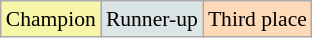<table class=wikitable style="font-size:90%; text-align:center">
<tr>
<td bgcolor=#F7F6A8>Champion</td>
<td bgcolor=#DCE5E5>Runner-up</td>
<td bgcolor=#FFDAB9>Third place</td>
</tr>
</table>
